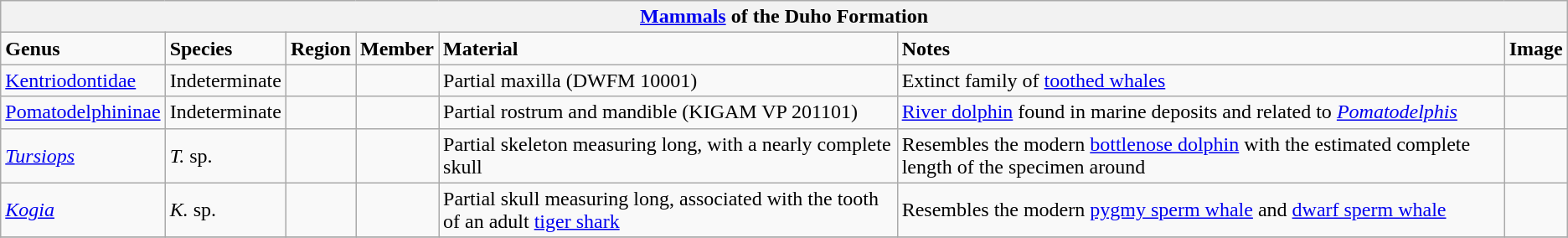<table class="wikitable">
<tr>
<th colspan="7"><a href='#'>Mammals</a> of the Duho Formation</th>
</tr>
<tr>
<td><strong>Genus</strong></td>
<td><strong>Species</strong></td>
<td><strong>Region</strong></td>
<td><strong>Member</strong></td>
<td><strong>Material</strong></td>
<td><strong>Notes</strong></td>
<td><strong>Image</strong></td>
</tr>
<tr>
<td><a href='#'>Kentriodontidae</a></td>
<td>Indeterminate</td>
<td></td>
<td></td>
<td>Partial maxilla (DWFM 10001)</td>
<td>Extinct family of <a href='#'>toothed whales</a></td>
<td></td>
</tr>
<tr>
<td><a href='#'>Pomatodelphininae</a></td>
<td>Indeterminate</td>
<td></td>
<td></td>
<td>Partial rostrum and mandible (KIGAM VP 201101)</td>
<td><a href='#'>River dolphin</a> found in marine deposits and related to <em><a href='#'>Pomatodelphis</a></em></td>
<td></td>
</tr>
<tr>
<td><em><a href='#'>Tursiops</a></em></td>
<td><em>T.</em> sp.</td>
<td></td>
<td></td>
<td>Partial skeleton measuring  long, with a nearly complete skull</td>
<td>Resembles the modern <a href='#'>bottlenose dolphin</a> with the estimated complete length of the specimen around </td>
<td></td>
</tr>
<tr>
<td><em><a href='#'>Kogia</a></em></td>
<td><em>K.</em> sp.</td>
<td></td>
<td></td>
<td>Partial skull measuring  long, associated with the tooth of an adult <a href='#'>tiger shark</a></td>
<td>Resembles the modern <a href='#'>pygmy sperm whale</a> and <a href='#'>dwarf sperm whale</a></td>
<td></td>
</tr>
<tr>
</tr>
</table>
